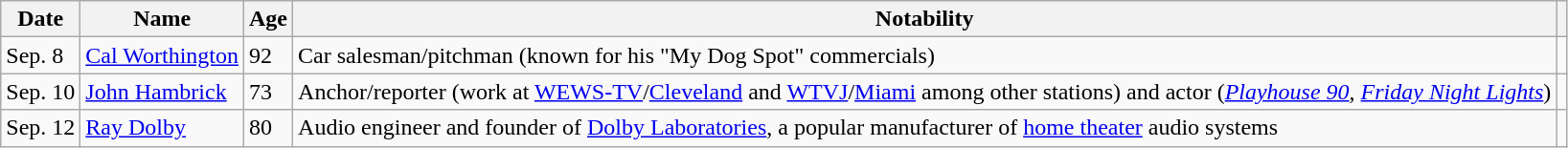<table class="wikitable sortable">
<tr ">
<th>Date</th>
<th>Name</th>
<th>Age</th>
<th>Notability</th>
<th class="unsortable"></th>
</tr>
<tr>
<td>Sep. 8</td>
<td><a href='#'>Cal Worthington</a></td>
<td>92</td>
<td>Car salesman/pitchman (known for his "My Dog Spot" commercials)</td>
<td></td>
</tr>
<tr>
<td>Sep. 10</td>
<td><a href='#'>John Hambrick</a></td>
<td>73</td>
<td>Anchor/reporter (work at <a href='#'>WEWS-TV</a>/<a href='#'>Cleveland</a> and <a href='#'>WTVJ</a>/<a href='#'>Miami</a> among other stations) and actor (<em><a href='#'>Playhouse 90</a></em>, <em><a href='#'>Friday Night Lights</a></em>)</td>
<td></td>
</tr>
<tr>
<td>Sep. 12</td>
<td><a href='#'>Ray Dolby</a></td>
<td>80</td>
<td>Audio engineer and founder of <a href='#'>Dolby Laboratories</a>, a popular manufacturer of <a href='#'>home theater</a> audio systems</td>
<td></td>
</tr>
</table>
